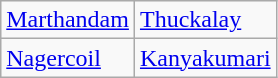<table class="wikitable">
<tr>
<td><a href='#'>Marthandam</a></td>
<td><a href='#'>Thuckalay</a></td>
</tr>
<tr>
<td><a href='#'>Nagercoil</a></td>
<td><a href='#'>Kanyakumari</a></td>
</tr>
</table>
